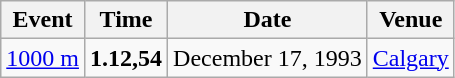<table class='wikitable'>
<tr>
<th>Event</th>
<th>Time</th>
<th>Date</th>
<th>Venue</th>
</tr>
<tr>
<td><a href='#'>1000 m</a></td>
<td><strong>1.12,54</strong></td>
<td>December 17, 1993</td>
<td align=left> <a href='#'>Calgary</a></td>
</tr>
</table>
